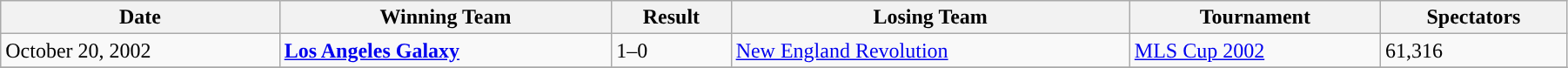<table class="wikitable" style="text-align:left; width:95%;" style="text-align:center">
<tr>
<th style="text-align:center; ">Date</th>
<th style="text-align:center; ">Winning Team</th>
<th style="text-align:center; ">Result</th>
<th style="text-align:center; ">Losing Team</th>
<th style="text-align:center; ">Tournament</th>
<th style="text-align:center; ">Spectators</th>
</tr>
<tr>
<td>October 20, 2002</td>
<td> <strong><a href='#'>Los Angeles Galaxy</a></strong></td>
<td>1–0</td>
<td> <a href='#'>New England Revolution</a></td>
<td><a href='#'>MLS Cup 2002</a></td>
<td>61,316</td>
</tr>
<tr>
</tr>
</table>
